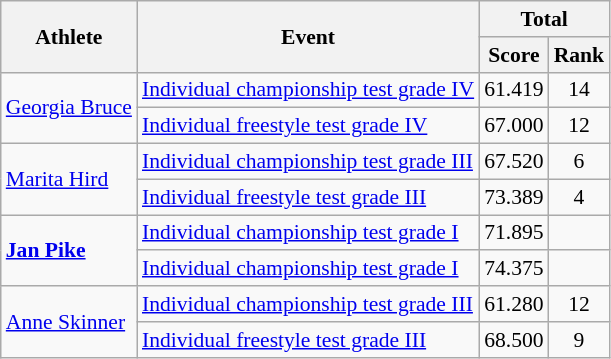<table class=wikitable style="font-size:90%">
<tr>
<th rowspan="2">Athlete</th>
<th rowspan="2">Event</th>
<th colspan="2">Total</th>
</tr>
<tr>
<th>Score</th>
<th>Rank</th>
</tr>
<tr>
<td rowspan="2"><a href='#'>Georgia Bruce</a></td>
<td><a href='#'>Individual championship test grade IV</a></td>
<td align="center">61.419</td>
<td align="center">14</td>
</tr>
<tr>
<td><a href='#'>Individual freestyle test grade IV</a></td>
<td align="center">67.000</td>
<td align="center">12</td>
</tr>
<tr>
<td rowspan="2"><a href='#'>Marita Hird</a></td>
<td><a href='#'>Individual championship test grade III</a></td>
<td align="center">67.520</td>
<td align="center">6</td>
</tr>
<tr>
<td><a href='#'>Individual freestyle test grade III</a></td>
<td align="center">73.389</td>
<td align="center">4</td>
</tr>
<tr>
<td rowspan="2"><strong><a href='#'>Jan Pike</a></strong></td>
<td><a href='#'>Individual championship test grade I</a></td>
<td align="center">71.895</td>
<td align="center"></td>
</tr>
<tr>
<td><a href='#'>Individual championship test grade I</a></td>
<td align="center">74.375</td>
<td align="center"></td>
</tr>
<tr>
<td rowspan="2"><a href='#'>Anne Skinner</a></td>
<td><a href='#'>Individual championship test grade III</a></td>
<td align="center">61.280</td>
<td align="center">12</td>
</tr>
<tr>
<td><a href='#'>Individual freestyle test grade III</a></td>
<td align="center">68.500</td>
<td align="center">9</td>
</tr>
</table>
